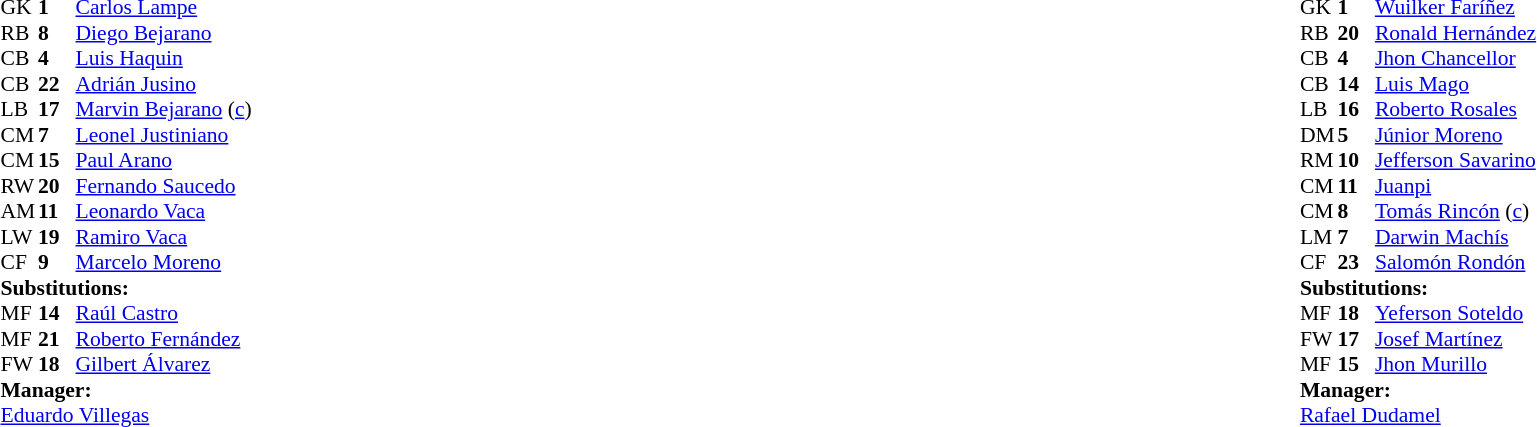<table width="100%">
<tr>
<td valign="top" width="40%"><br><table style="font-size:90%" cellspacing="0" cellpadding="0">
<tr>
<th width=25></th>
<th width=25></th>
</tr>
<tr>
<td>GK</td>
<td><strong>1</strong></td>
<td><a href='#'>Carlos Lampe</a></td>
</tr>
<tr>
<td>RB</td>
<td><strong>8</strong></td>
<td><a href='#'>Diego Bejarano</a></td>
</tr>
<tr>
<td>CB</td>
<td><strong>4</strong></td>
<td><a href='#'>Luis Haquin</a></td>
</tr>
<tr>
<td>CB</td>
<td><strong>22</strong></td>
<td><a href='#'>Adrián Jusino</a></td>
</tr>
<tr>
<td>LB</td>
<td><strong>17</strong></td>
<td><a href='#'>Marvin Bejarano</a> (<a href='#'>c</a>)</td>
<td></td>
<td></td>
</tr>
<tr>
<td>CM</td>
<td><strong>7</strong></td>
<td><a href='#'>Leonel Justiniano</a></td>
<td></td>
</tr>
<tr>
<td>CM</td>
<td><strong>15</strong></td>
<td><a href='#'>Paul Arano</a></td>
</tr>
<tr>
<td>RW</td>
<td><strong>20</strong></td>
<td><a href='#'>Fernando Saucedo</a></td>
</tr>
<tr>
<td>AM</td>
<td><strong>11</strong></td>
<td><a href='#'>Leonardo Vaca</a></td>
<td></td>
<td></td>
</tr>
<tr>
<td>LW</td>
<td><strong>19</strong></td>
<td><a href='#'>Ramiro Vaca</a></td>
</tr>
<tr>
<td>CF</td>
<td><strong>9</strong></td>
<td><a href='#'>Marcelo Moreno</a></td>
<td></td>
<td></td>
</tr>
<tr>
<td colspan=3><strong>Substitutions:</strong></td>
</tr>
<tr>
<td>MF</td>
<td><strong>14</strong></td>
<td><a href='#'>Raúl Castro</a></td>
<td></td>
<td></td>
</tr>
<tr>
<td>MF</td>
<td><strong>21</strong></td>
<td><a href='#'>Roberto Fernández</a></td>
<td></td>
<td></td>
</tr>
<tr>
<td>FW</td>
<td><strong>18</strong></td>
<td><a href='#'>Gilbert Álvarez</a></td>
<td></td>
<td></td>
</tr>
<tr>
<td colspan=3><strong>Manager:</strong></td>
</tr>
<tr>
<td colspan=3><a href='#'>Eduardo Villegas</a></td>
</tr>
</table>
</td>
<td valign="top"></td>
<td valign="top" width="50%"><br><table style="font-size:90%; margin:auto" cellspacing="0" cellpadding="0">
<tr>
<th width=25></th>
<th width=25></th>
</tr>
<tr>
<td>GK</td>
<td><strong>1</strong></td>
<td><a href='#'>Wuilker Faríñez</a></td>
</tr>
<tr>
<td>RB</td>
<td><strong>20</strong></td>
<td><a href='#'>Ronald Hernández</a></td>
</tr>
<tr>
<td>CB</td>
<td><strong>4</strong></td>
<td><a href='#'>Jhon Chancellor</a></td>
</tr>
<tr>
<td>CB</td>
<td><strong>14</strong></td>
<td><a href='#'>Luis Mago</a></td>
</tr>
<tr>
<td>LB</td>
<td><strong>16</strong></td>
<td><a href='#'>Roberto Rosales</a></td>
</tr>
<tr>
<td>DM</td>
<td><strong>5</strong></td>
<td><a href='#'>Júnior Moreno</a></td>
</tr>
<tr>
<td>RM</td>
<td><strong>10</strong></td>
<td><a href='#'>Jefferson Savarino</a></td>
</tr>
<tr>
<td>CM</td>
<td><strong>11</strong></td>
<td><a href='#'>Juanpi</a></td>
<td></td>
<td></td>
</tr>
<tr>
<td>CM</td>
<td><strong>8</strong></td>
<td><a href='#'>Tomás Rincón</a> (<a href='#'>c</a>)</td>
</tr>
<tr>
<td>LM</td>
<td><strong>7</strong></td>
<td><a href='#'>Darwin Machís</a></td>
<td></td>
<td></td>
</tr>
<tr>
<td>CF</td>
<td><strong>23</strong></td>
<td><a href='#'>Salomón Rondón</a></td>
<td></td>
<td></td>
</tr>
<tr>
<td colspan=3><strong>Substitutions:</strong></td>
</tr>
<tr>
<td>MF</td>
<td><strong>18</strong></td>
<td><a href='#'>Yeferson Soteldo</a></td>
<td></td>
<td></td>
</tr>
<tr>
<td>FW</td>
<td><strong>17</strong></td>
<td><a href='#'>Josef Martínez</a></td>
<td></td>
<td></td>
</tr>
<tr>
<td>MF</td>
<td><strong>15</strong></td>
<td><a href='#'>Jhon Murillo</a></td>
<td></td>
<td></td>
</tr>
<tr>
<td colspan=3><strong>Manager:</strong></td>
</tr>
<tr>
<td colspan=3><a href='#'>Rafael Dudamel</a></td>
</tr>
</table>
</td>
</tr>
</table>
